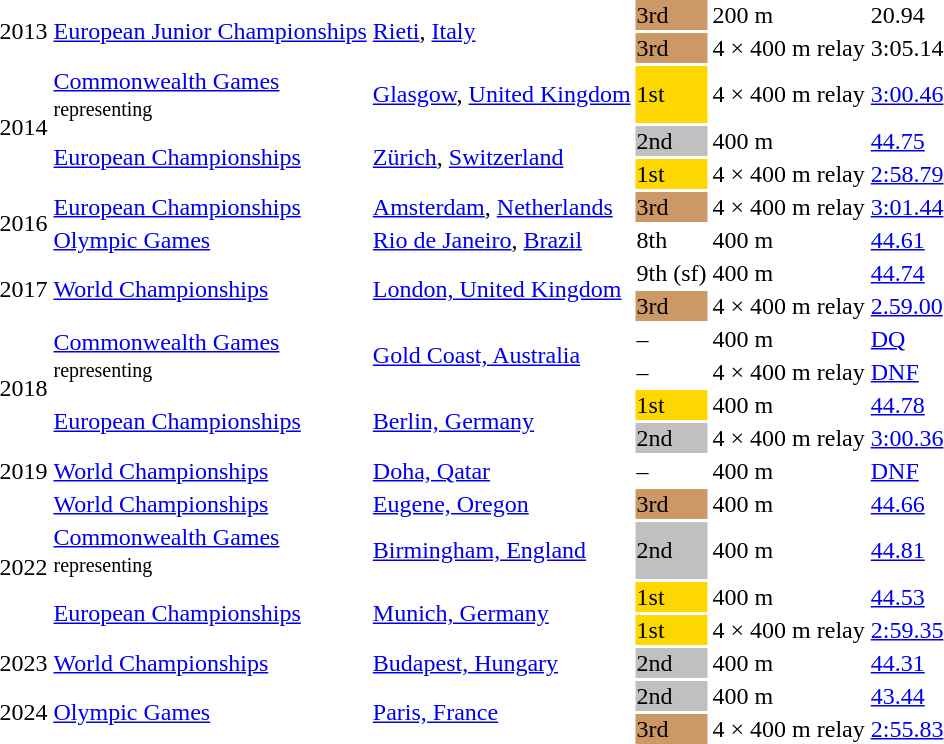<table>
<tr>
<td rowspan=2>2013</td>
<td rowspan=2><a href='#'>European Junior Championships</a></td>
<td rowspan=2><a href='#'>Rieti</a>, <a href='#'>Italy</a></td>
<td bgcolor=cc9966>3rd</td>
<td>200 m</td>
<td>20.94</td>
</tr>
<tr>
<td bgcolor=cc9966>3rd</td>
<td>4 × 400 m relay</td>
<td>3:05.14</td>
</tr>
<tr>
<td rowspan=3>2014</td>
<td><a href='#'>Commonwealth Games</a><br><small> representing </small></td>
<td><a href='#'>Glasgow</a>, <a href='#'>United Kingdom</a></td>
<td bgcolor=gold>1st</td>
<td>4 × 400 m relay</td>
<td><a href='#'>3:00.46</a></td>
</tr>
<tr>
<td rowspan=2><a href='#'>European Championships</a></td>
<td rowspan=2><a href='#'>Zürich</a>, <a href='#'>Switzerland</a></td>
<td bgcolor=silver>2nd</td>
<td>400 m</td>
<td><a href='#'>44.75</a></td>
</tr>
<tr>
<td bgcolor=gold>1st</td>
<td>4 × 400 m relay</td>
<td><a href='#'>2:58.79</a></td>
</tr>
<tr>
<td rowspan=2>2016</td>
<td><a href='#'>European Championships</a></td>
<td><a href='#'>Amsterdam</a>, <a href='#'>Netherlands</a></td>
<td bgcolor=cc9966>3rd</td>
<td>4 × 400 m relay</td>
<td><a href='#'>3:01.44</a></td>
</tr>
<tr>
<td><a href='#'>Olympic Games</a></td>
<td><a href='#'>Rio de Janeiro</a>, <a href='#'>Brazil</a></td>
<td>8th</td>
<td>400 m</td>
<td><a href='#'>44.61</a></td>
</tr>
<tr>
<td rowspan=2>2017</td>
<td rowspan=2><a href='#'>World Championships</a></td>
<td rowspan=2><a href='#'>London, United Kingdom</a></td>
<td>9th (sf)</td>
<td>400 m</td>
<td><a href='#'>44.74</a></td>
</tr>
<tr>
<td bgcolor=cc9966>3rd</td>
<td>4 × 400 m relay</td>
<td><a href='#'>2.59.00</a></td>
</tr>
<tr>
<td rowspan=4>2018</td>
<td rowspan=2><a href='#'>Commonwealth Games</a><br><small> representing </small></td>
<td rowspan=2><a href='#'>Gold Coast, Australia</a></td>
<td>–</td>
<td>400 m</td>
<td><a href='#'>DQ</a></td>
</tr>
<tr>
<td>–</td>
<td>4 × 400 m relay</td>
<td><a href='#'>DNF</a></td>
</tr>
<tr>
<td rowspan=2><a href='#'>European Championships</a></td>
<td rowspan=2><a href='#'>Berlin, Germany</a></td>
<td bgcolor=gold>1st</td>
<td>400 m</td>
<td><a href='#'>44.78</a></td>
</tr>
<tr>
<td bgcolor=silver>2nd</td>
<td>4 × 400 m relay</td>
<td><a href='#'>3:00.36</a></td>
</tr>
<tr>
<td>2019</td>
<td><a href='#'>World Championships</a></td>
<td><a href='#'>Doha, Qatar</a></td>
<td>–</td>
<td>400 m</td>
<td><a href='#'>DNF</a></td>
</tr>
<tr>
<td rowspan=4>2022</td>
<td><a href='#'>World Championships</a></td>
<td><a href='#'>Eugene, Oregon</a></td>
<td bgcolor=cc9966>3rd</td>
<td>400 m</td>
<td><a href='#'>44.66</a></td>
</tr>
<tr>
<td><a href='#'>Commonwealth Games</a><br><small> representing </small></td>
<td><a href='#'>Birmingham, England</a></td>
<td bgcolor=silver>2nd</td>
<td>400 m</td>
<td><a href='#'>44.81</a></td>
</tr>
<tr>
<td rowspan=2><a href='#'>European Championships</a></td>
<td rowspan=2><a href='#'>Munich, Germany</a></td>
<td bgcolor=gold>1st</td>
<td>400 m</td>
<td><a href='#'>44.53</a></td>
</tr>
<tr>
<td bgcolor=gold>1st</td>
<td>4 × 400 m relay</td>
<td><a href='#'>2:59.35</a></td>
</tr>
<tr>
<td>2023</td>
<td><a href='#'>World Championships</a></td>
<td><a href='#'>Budapest, Hungary</a></td>
<td bgcolor=silver>2nd</td>
<td>400 m</td>
<td><a href='#'>44.31</a></td>
</tr>
<tr>
<td rowspan=2>2024</td>
<td rowspan=2><a href='#'>Olympic Games</a></td>
<td rowspan=2><a href='#'>Paris, France</a></td>
<td bgcolor=silver>2nd</td>
<td>400 m</td>
<td><a href='#'>43.44</a></td>
</tr>
<tr>
<td bgcolor=cc9966>3rd</td>
<td>4 × 400 m relay</td>
<td><a href='#'>2:55.83</a></td>
</tr>
</table>
